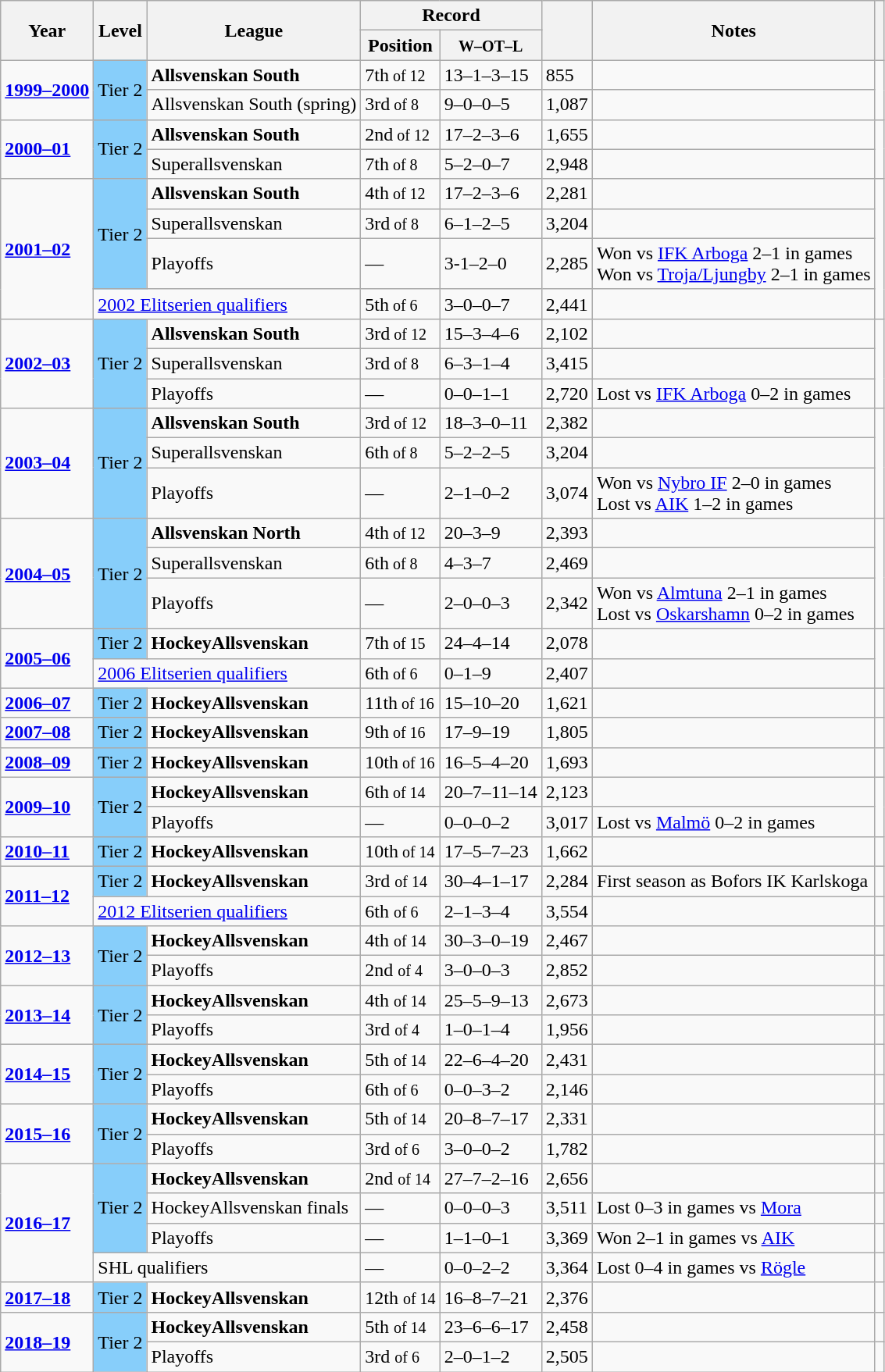<table class="wikitable ">
<tr>
<th rowspan=2>Year</th>
<th rowspan=2>Level</th>
<th rowspan=2>League</th>
<th colspan=2>Record</th>
<th rowspan=2></th>
<th rowspan=2>Notes</th>
<th rowspan=2></th>
</tr>
<tr>
<th>Position</th>
<th><small>W–OT–L</small></th>
</tr>
<tr>
<td rowspan=2><strong><a href='#'>1999–2000</a></strong></td>
<td style="background:#87CEFA;" rowspan=2>Tier 2</td>
<td><strong>Allsvenskan South</strong></td>
<td>7th<small> of 12</small></td>
<td>13–1–3–15</td>
<td>855</td>
<td></td>
<td rowspan=2></td>
</tr>
<tr>
<td>Allsvenskan South (spring)</td>
<td>3rd<small> of 8</small></td>
<td>9–0–0–5</td>
<td>1,087</td>
<td></td>
</tr>
<tr>
<td rowspan=2><strong><a href='#'>2000–01</a></strong></td>
<td style="background:#87CEFA;" rowspan=2>Tier 2</td>
<td><strong>Allsvenskan South</strong></td>
<td>2nd<small> of 12</small></td>
<td>17–2–3–6</td>
<td>1,655</td>
<td></td>
<td rowspan=2></td>
</tr>
<tr>
<td>Superallsvenskan</td>
<td>7th<small> of 8</small></td>
<td>5–2–0–7</td>
<td>2,948</td>
<td></td>
</tr>
<tr>
<td rowspan=4><strong><a href='#'>2001–02</a></strong></td>
<td style="background:#87CEFA;" rowspan=3>Tier 2</td>
<td><strong>Allsvenskan South</strong></td>
<td>4th<small> of 12</small></td>
<td>17–2–3–6</td>
<td>2,281</td>
<td></td>
<td rowspan=4></td>
</tr>
<tr>
<td>Superallsvenskan</td>
<td>3rd<small> of 8</small></td>
<td>6–1–2–5</td>
<td>3,204</td>
<td></td>
</tr>
<tr>
<td>Playoffs</td>
<td>—</td>
<td>3-1–2–0</td>
<td>2,285</td>
<td>Won vs <a href='#'>IFK Arboga</a> 2–1 in games<br>Won vs <a href='#'>Troja/Ljungby</a> 2–1 in games</td>
</tr>
<tr>
<td colspan=2><a href='#'>2002 Elitserien qualifiers</a></td>
<td>5th<small> of 6</small></td>
<td>3–0–0–7</td>
<td>2,441</td>
<td></td>
</tr>
<tr>
<td rowspan=3><strong><a href='#'>2002–03</a></strong></td>
<td style="background:#87CEFA;" rowspan=3>Tier 2</td>
<td><strong>Allsvenskan South</strong></td>
<td>3rd<small> of 12</small></td>
<td>15–3–4–6</td>
<td>2,102</td>
<td></td>
<td rowspan=3></td>
</tr>
<tr>
<td>Superallsvenskan</td>
<td>3rd<small> of 8</small></td>
<td>6–3–1–4</td>
<td>3,415</td>
<td></td>
</tr>
<tr>
<td>Playoffs</td>
<td>—</td>
<td>0–0–1–1</td>
<td>2,720</td>
<td>Lost vs <a href='#'>IFK Arboga</a> 0–2 in games</td>
</tr>
<tr>
<td rowspan=3><strong><a href='#'>2003–04</a></strong></td>
<td style="background:#87CEFA;" rowspan=3>Tier 2</td>
<td><strong>Allsvenskan South</strong></td>
<td>3rd<small> of 12</small></td>
<td>18–3–0–11</td>
<td>2,382</td>
<td></td>
<td rowspan=3></td>
</tr>
<tr>
<td>Superallsvenskan</td>
<td>6th<small> of 8</small></td>
<td>5–2–2–5</td>
<td>3,204</td>
<td></td>
</tr>
<tr>
<td>Playoffs</td>
<td>—</td>
<td>2–1–0–2</td>
<td>3,074</td>
<td>Won vs <a href='#'>Nybro IF</a> 2–0 in games<br>Lost vs <a href='#'>AIK</a> 1–2 in games</td>
</tr>
<tr>
<td rowspan=3><strong><a href='#'>2004–05</a></strong></td>
<td style="background:#87CEFA;" rowspan=3>Tier 2</td>
<td><strong>Allsvenskan North</strong></td>
<td>4th<small> of 12</small></td>
<td>20–3–9</td>
<td>2,393</td>
<td></td>
<td rowspan=3></td>
</tr>
<tr>
<td>Superallsvenskan</td>
<td>6th<small> of 8</small></td>
<td>4–3–7</td>
<td>2,469</td>
<td></td>
</tr>
<tr>
<td>Playoffs</td>
<td>—</td>
<td>2–0–0–3</td>
<td>2,342</td>
<td>Won vs <a href='#'>Almtuna</a> 2–1 in games<br>Lost vs <a href='#'>Oskarshamn</a> 0–2 in games</td>
</tr>
<tr>
<td rowspan=2><strong><a href='#'>2005–06</a></strong></td>
<td style="background:#87CEFA;" rowspan=1>Tier 2</td>
<td><strong>HockeyAllsvenskan</strong></td>
<td>7th<small> of 15</small></td>
<td>24–4–14</td>
<td>2,078</td>
<td></td>
<td rowspan=2></td>
</tr>
<tr>
<td colspan=2><a href='#'>2006 Elitserien qualifiers</a></td>
<td>6th<small> of 6</small></td>
<td>0–1–9</td>
<td>2,407</td>
<td></td>
</tr>
<tr>
<td rowspan=1><strong><a href='#'>2006–07</a></strong></td>
<td style="background:#87CEFA;" rowspan=1>Tier 2</td>
<td><strong>HockeyAllsvenskan</strong></td>
<td>11th<small> of 16</small></td>
<td>15–10–20</td>
<td>1,621</td>
<td></td>
<td rowspan=1></td>
</tr>
<tr>
<td rowspan=1><strong><a href='#'>2007–08</a></strong></td>
<td style="background:#87CEFA;" rowspan=1>Tier 2</td>
<td><strong>HockeyAllsvenskan</strong></td>
<td>9th<small> of 16</small></td>
<td>17–9–19</td>
<td>1,805</td>
<td></td>
<td rowspan=1></td>
</tr>
<tr>
<td rowspan=1><strong><a href='#'>2008–09</a></strong></td>
<td style="background:#87CEFA;" rowspan=1>Tier 2</td>
<td><strong>HockeyAllsvenskan</strong></td>
<td>10th<small> of 16</small></td>
<td>16–5–4–20</td>
<td>1,693</td>
<td></td>
<td rowspan=1></td>
</tr>
<tr>
<td rowspan=2><strong><a href='#'>2009–10</a></strong></td>
<td style="background:#87CEFA;" rowspan=2>Tier 2</td>
<td><strong>HockeyAllsvenskan</strong></td>
<td>6th<small> of 14</small></td>
<td>20–7–11–14</td>
<td>2,123</td>
<td></td>
<td rowspan=2></td>
</tr>
<tr>
<td>Playoffs</td>
<td>—</td>
<td>0–0–0–2</td>
<td>3,017</td>
<td>Lost vs <a href='#'>Malmö</a> 0–2 in games</td>
</tr>
<tr>
<td rowspan=1><strong><a href='#'>2010–11</a></strong></td>
<td style="background:#87CEFA;" rowspan=1>Tier 2</td>
<td><strong>HockeyAllsvenskan</strong></td>
<td>10th<small> of 14</small></td>
<td>17–5–7–23</td>
<td>1,662</td>
<td></td>
<td></td>
</tr>
<tr>
<td rowspan=2><strong><a href='#'>2011–12</a></strong></td>
<td style="background:#87CEFA;" rowspan=1>Tier 2</td>
<td><strong>HockeyAllsvenskan</strong></td>
<td>3rd <small> of 14</small></td>
<td>30–4–1–17</td>
<td>2,284</td>
<td>First season as Bofors IK Karlskoga</td>
<td></td>
</tr>
<tr>
<td colspan=2><a href='#'>2012 Elitserien qualifiers</a></td>
<td>6th <small>of 6</small></td>
<td>2–1–3–4</td>
<td>3,554</td>
<td></td>
<td></td>
</tr>
<tr>
<td rowspan=2><strong><a href='#'>2012–13</a></strong></td>
<td style="background:#87CEFA;" rowspan=2>Tier 2</td>
<td><strong>HockeyAllsvenskan</strong></td>
<td>4th <small> of 14</small></td>
<td>30–3–0–19</td>
<td>2,467</td>
<td></td>
<td></td>
</tr>
<tr>
<td>Playoffs</td>
<td>2nd <small>of 4</small></td>
<td>3–0–0–3</td>
<td>2,852</td>
<td></td>
<td></td>
</tr>
<tr>
<td rowspan=2><strong><a href='#'>2013–14</a></strong></td>
<td style="background:#87CEFA;" rowspan=2>Tier 2</td>
<td><strong>HockeyAllsvenskan</strong></td>
<td>4th <small> of 14</small></td>
<td>25–5–9–13</td>
<td>2,673</td>
<td></td>
<td></td>
</tr>
<tr>
<td>Playoffs</td>
<td>3rd <small>of 4</small></td>
<td>1–0–1–4</td>
<td>1,956</td>
<td></td>
<td></td>
</tr>
<tr>
<td rowspan=2><strong><a href='#'>2014–15</a></strong></td>
<td style="background:#87CEFA;" rowspan=2>Tier 2</td>
<td><strong>HockeyAllsvenskan</strong></td>
<td>5th <small> of 14</small></td>
<td>22–6–4–20</td>
<td>2,431</td>
<td></td>
<td></td>
</tr>
<tr>
<td>Playoffs</td>
<td>6th <small>of 6</small></td>
<td>0–0–3–2</td>
<td>2,146</td>
<td></td>
<td></td>
</tr>
<tr>
<td rowspan=2><strong><a href='#'>2015–16</a></strong></td>
<td style="background:#87CEFA;" rowspan=2>Tier 2</td>
<td><strong>HockeyAllsvenskan</strong></td>
<td>5th <small> of 14</small></td>
<td>20–8–7–17</td>
<td>2,331</td>
<td></td>
<td></td>
</tr>
<tr>
<td>Playoffs</td>
<td>3rd <small>of 6</small></td>
<td>3–0–0–2</td>
<td>1,782</td>
<td></td>
<td></td>
</tr>
<tr>
<td rowspan=4><strong><a href='#'>2016–17</a></strong></td>
<td style="background:#87CEFA;" rowspan=3>Tier 2</td>
<td><strong>HockeyAllsvenskan</strong></td>
<td>2nd <small> of 14</small></td>
<td>27–7–2–16</td>
<td>2,656</td>
<td></td>
<td></td>
</tr>
<tr>
<td>HockeyAllsvenskan finals</td>
<td>—</td>
<td>0–0–0–3</td>
<td>3,511</td>
<td>Lost 0–3 in games vs <a href='#'>Mora</a></td>
<td></td>
</tr>
<tr>
<td>Playoffs</td>
<td>—</td>
<td>1–1–0–1</td>
<td>3,369</td>
<td>Won 2–1 in games vs <a href='#'>AIK</a></td>
<td></td>
</tr>
<tr>
<td colspan=2>SHL qualifiers</td>
<td>—</td>
<td>0–0–2–2</td>
<td>3,364</td>
<td>Lost 0–4 in games vs <a href='#'>Rögle</a></td>
<td></td>
</tr>
<tr>
<td rowspan=1><strong><a href='#'>2017–18</a></strong></td>
<td style="background:#87CEFA;" rowspan=1>Tier 2</td>
<td><strong>HockeyAllsvenskan</strong></td>
<td>12th <small> of 14</small></td>
<td>16–8–7–21</td>
<td>2,376</td>
<td></td>
<td></td>
</tr>
<tr>
<td rowspan=2><strong><a href='#'>2018–19</a></strong></td>
<td style="background:#87CEFA;" rowspan=2>Tier 2</td>
<td><strong>HockeyAllsvenskan</strong></td>
<td>5th <small> of 14</small></td>
<td>23–6–6–17</td>
<td>2,458</td>
<td></td>
<td></td>
</tr>
<tr>
<td>Playoffs</td>
<td>3rd <small>of 6</small></td>
<td>2–0–1–2</td>
<td>2,505</td>
<td></td>
<td></td>
</tr>
</table>
